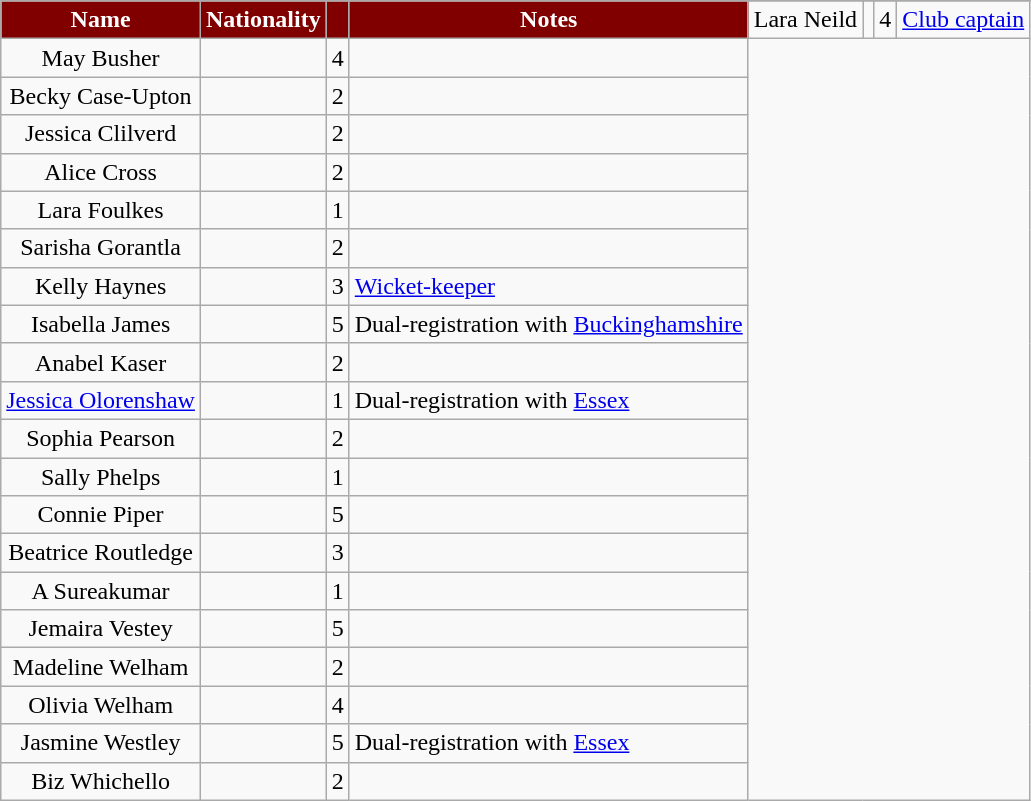<table class="wikitable sortable">
<tr>
<th style="background:#800000; color:white" scope="col" rowspan="2">Name</th>
<th style="background:#800000; color:white" scope="col" rowspan="2">Nationality</th>
<th style="background:#800000; color:white" scope="col" rowspan="2"></th>
<th style="background:#800000; color:white" scope="col" rowspan="2">Notes</th>
</tr>
<tr>
<td style="text-align:center">Lara Neild</td>
<td></td>
<td>4</td>
<td><a href='#'>Club captain</a></td>
</tr>
<tr>
<td style="text-align:center">May Busher</td>
<td></td>
<td>4</td>
<td></td>
</tr>
<tr>
<td style="text-align:center">Becky Case-Upton</td>
<td></td>
<td>2</td>
<td></td>
</tr>
<tr>
<td style="text-align:center">Jessica Clilverd</td>
<td></td>
<td>2</td>
<td></td>
</tr>
<tr>
<td style="text-align:center">Alice Cross</td>
<td></td>
<td>2</td>
<td></td>
</tr>
<tr>
<td style="text-align:center">Lara Foulkes</td>
<td></td>
<td>1</td>
<td></td>
</tr>
<tr>
<td style="text-align:center">Sarisha Gorantla</td>
<td></td>
<td>2</td>
<td></td>
</tr>
<tr>
<td style="text-align:center">Kelly Haynes</td>
<td></td>
<td>3</td>
<td><a href='#'>Wicket-keeper</a></td>
</tr>
<tr>
<td style="text-align:center">Isabella James</td>
<td></td>
<td>5</td>
<td>Dual-registration with <a href='#'>Buckinghamshire</a></td>
</tr>
<tr>
<td style="text-align:center">Anabel Kaser</td>
<td></td>
<td>2</td>
<td></td>
</tr>
<tr>
<td style="text-align:center"><a href='#'>Jessica Olorenshaw</a></td>
<td></td>
<td>1</td>
<td>Dual-registration with <a href='#'>Essex</a></td>
</tr>
<tr>
<td style="text-align:center">Sophia Pearson</td>
<td></td>
<td>2</td>
<td></td>
</tr>
<tr>
<td style="text-align:center">Sally Phelps</td>
<td></td>
<td>1</td>
<td></td>
</tr>
<tr>
<td style="text-align:center">Connie Piper</td>
<td></td>
<td>5</td>
<td></td>
</tr>
<tr>
<td style="text-align:center">Beatrice Routledge</td>
<td></td>
<td>3</td>
<td></td>
</tr>
<tr>
<td style="text-align:center">A Sureakumar</td>
<td></td>
<td>1</td>
<td></td>
</tr>
<tr>
<td style="text-align:center">Jemaira Vestey</td>
<td></td>
<td>5</td>
<td></td>
</tr>
<tr>
<td style="text-align:center">Madeline Welham</td>
<td></td>
<td>2</td>
<td></td>
</tr>
<tr>
<td style="text-align:center">Olivia Welham</td>
<td></td>
<td>4</td>
<td></td>
</tr>
<tr>
<td style="text-align:center">Jasmine Westley</td>
<td></td>
<td>5</td>
<td>Dual-registration with <a href='#'>Essex</a></td>
</tr>
<tr>
<td style="text-align:center">Biz Whichello</td>
<td></td>
<td>2</td>
<td></td>
</tr>
</table>
